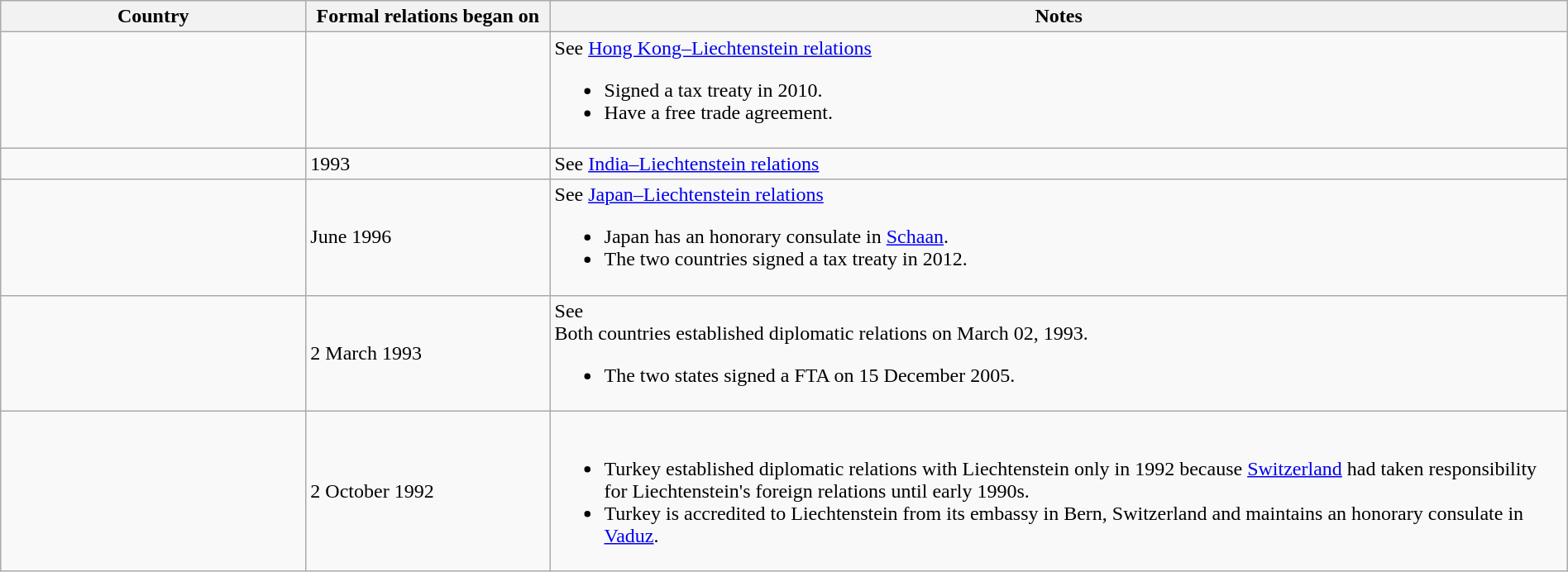<table class="wikitable sortable" style="width:100%; margin:auto;">
<tr>
<th style="width:15%;">Country</th>
<th style="width:12%;">Formal relations began on</th>
<th style="width:50%;">Notes</th>
</tr>
<tr>
<td></td>
<td></td>
<td>See <a href='#'>Hong Kong–Liechtenstein relations</a><br><ul><li>Signed a tax treaty in 2010.</li><li>Have a free trade agreement.</li></ul></td>
</tr>
<tr valign="top">
<td></td>
<td>1993</td>
<td>See <a href='#'>India–Liechtenstein relations</a></td>
</tr>
<tr>
<td></td>
<td>June 1996</td>
<td>See <a href='#'>Japan–Liechtenstein relations</a><br><ul><li>Japan has an honorary consulate in <a href='#'>Schaan</a>.</li><li>The two countries signed a tax treaty in 2012.</li></ul></td>
</tr>
<tr>
<td></td>
<td>2 March 1993</td>
<td>See <br>Both countries established diplomatic relations on March 02, 1993.<ul><li>The two states signed a FTA on 15 December 2005.</li></ul></td>
</tr>
<tr>
<td></td>
<td>2 October 1992</td>
<td><br><ul><li>Turkey established diplomatic relations with Liechtenstein only in 1992 because <a href='#'>Switzerland</a> had taken responsibility for Liechtenstein's foreign relations until early 1990s.</li><li>Turkey is accredited to Liechtenstein from its embassy in Bern, Switzerland and maintains an honorary consulate in <a href='#'>Vaduz</a>.</li></ul></td>
</tr>
</table>
